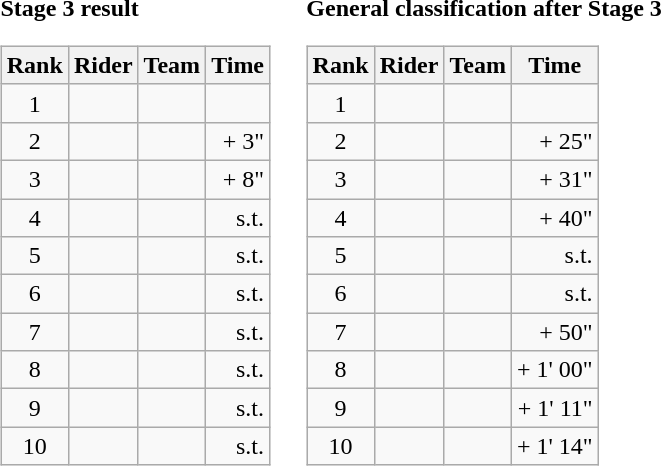<table>
<tr>
<td><strong>Stage 3 result</strong><br><table class="wikitable">
<tr>
<th scope="col">Rank</th>
<th scope="col">Rider</th>
<th scope="col">Team</th>
<th scope="col">Time</th>
</tr>
<tr>
<td style="text-align:center;">1</td>
<td></td>
<td></td>
<td style="text-align:right;"></td>
</tr>
<tr>
<td style="text-align:center;">2</td>
<td></td>
<td></td>
<td style="text-align:right;">+ 3"</td>
</tr>
<tr>
<td style="text-align:center;">3</td>
<td></td>
<td></td>
<td style="text-align:right;">+ 8"</td>
</tr>
<tr>
<td style="text-align:center;">4</td>
<td></td>
<td></td>
<td style="text-align:right;">s.t.</td>
</tr>
<tr>
<td style="text-align:center;">5</td>
<td></td>
<td></td>
<td style="text-align:right;">s.t.</td>
</tr>
<tr>
<td style="text-align:center;">6</td>
<td></td>
<td></td>
<td style="text-align:right;">s.t.</td>
</tr>
<tr>
<td style="text-align:center;">7</td>
<td></td>
<td></td>
<td style="text-align:right;">s.t.</td>
</tr>
<tr>
<td style="text-align:center;">8</td>
<td></td>
<td></td>
<td style="text-align:right;">s.t.</td>
</tr>
<tr>
<td style="text-align:center;">9</td>
<td></td>
<td></td>
<td style="text-align:right;">s.t.</td>
</tr>
<tr>
<td style="text-align:center;">10</td>
<td></td>
<td></td>
<td style="text-align:right;">s.t.</td>
</tr>
</table>
</td>
<td></td>
<td><strong>General classification after Stage 3</strong><br><table class="wikitable">
<tr>
<th scope="col">Rank</th>
<th scope="col">Rider</th>
<th scope="col">Team</th>
<th scope="col">Time</th>
</tr>
<tr>
<td style="text-align:center;">1</td>
<td>    </td>
<td></td>
<td style="text-align:right;"></td>
</tr>
<tr>
<td style="text-align:center;">2</td>
<td></td>
<td></td>
<td style="text-align:right;">+ 25"</td>
</tr>
<tr>
<td style="text-align:center;">3</td>
<td></td>
<td></td>
<td style="text-align:right;">+ 31"</td>
</tr>
<tr>
<td style="text-align:center;">4</td>
<td></td>
<td></td>
<td style="text-align:right;">+ 40"</td>
</tr>
<tr>
<td style="text-align:center;">5</td>
<td></td>
<td></td>
<td style="text-align:right;">s.t.</td>
</tr>
<tr>
<td style="text-align:center;">6</td>
<td></td>
<td></td>
<td style="text-align:right;">s.t.</td>
</tr>
<tr>
<td style="text-align:center;">7</td>
<td></td>
<td></td>
<td style="text-align:right;">+ 50"</td>
</tr>
<tr>
<td style="text-align:center;">8</td>
<td></td>
<td></td>
<td style="text-align:right;">+ 1' 00"</td>
</tr>
<tr>
<td style="text-align:center;">9</td>
<td></td>
<td></td>
<td style="text-align:right;">+ 1' 11"</td>
</tr>
<tr>
<td style="text-align:center;">10</td>
<td></td>
<td></td>
<td style="text-align:right;">+ 1' 14"</td>
</tr>
</table>
</td>
</tr>
</table>
